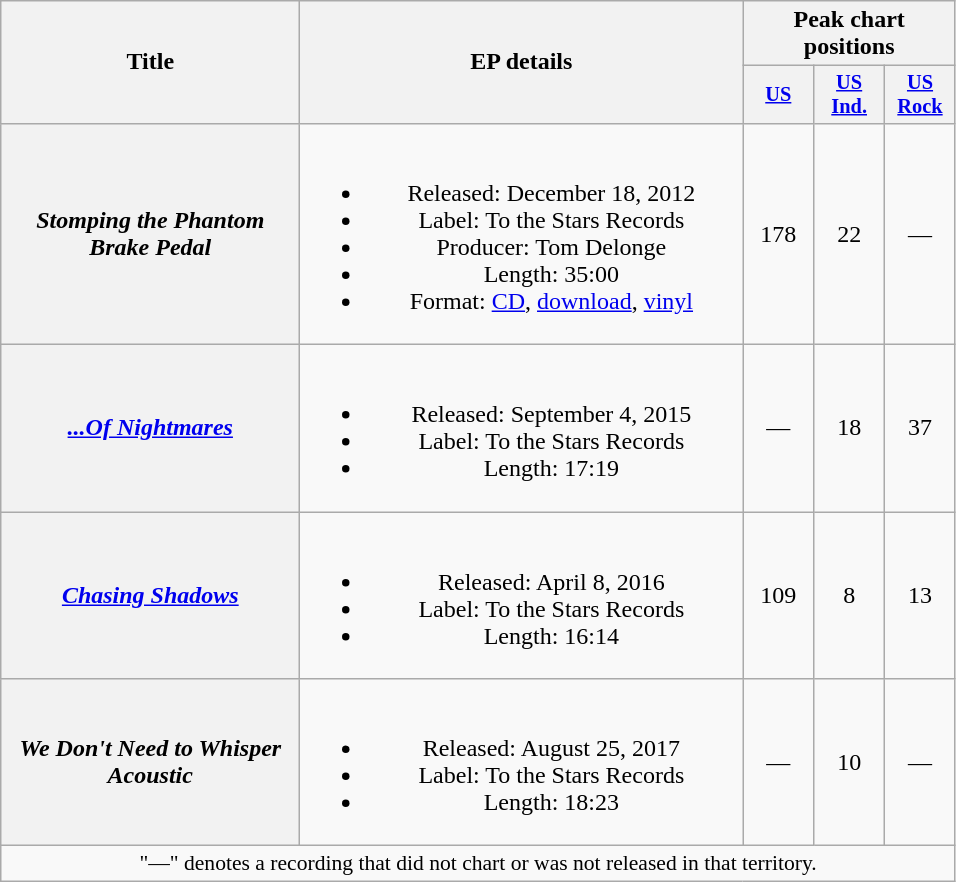<table class="wikitable plainrowheaders" style="text-align:center;">
<tr>
<th scope="col" rowspan="2" style="width:12em;">Title</th>
<th scope="col" rowspan="2" style="width:18em;">EP details</th>
<th scope="col" colspan="3">Peak chart positions</th>
</tr>
<tr>
<th style="width:3em;font-size:85%"><a href='#'>US</a><br></th>
<th style="width:3em;font-size:85%"><a href='#'>US<br>Ind.</a><br></th>
<th style="width:3em;font-size:85%"><a href='#'>US<br>Rock</a><br></th>
</tr>
<tr>
<th scope="row"><em>Stomping the Phantom Brake Pedal</em></th>
<td><br><ul><li>Released: December 18, 2012</li><li>Label: To the Stars Records</li><li>Producer: Tom Delonge</li><li>Length: 35:00</li><li>Format: <a href='#'>CD</a>, <a href='#'>download</a>, <a href='#'>vinyl</a></li></ul></td>
<td>178</td>
<td>22</td>
<td>—</td>
</tr>
<tr>
<th scope="row"><em><a href='#'>...Of Nightmares</a></em></th>
<td><br><ul><li>Released: September 4, 2015</li><li>Label: To the Stars Records</li><li>Length: 17:19</li></ul></td>
<td>—</td>
<td>18</td>
<td>37</td>
</tr>
<tr>
<th scope="row"><em><a href='#'>Chasing Shadows</a></em></th>
<td><br><ul><li>Released: April 8, 2016</li><li>Label: To the Stars Records</li><li>Length: 16:14</li></ul></td>
<td>109</td>
<td>8</td>
<td>13</td>
</tr>
<tr>
<th scope="row"><em>We Don't Need to Whisper Acoustic</em></th>
<td><br><ul><li>Released: August 25, 2017</li><li>Label: To the Stars Records</li><li>Length: 18:23</li></ul></td>
<td>—</td>
<td>10</td>
<td>—</td>
</tr>
<tr>
<td colspan="14" style="font-size:90%">"—" denotes a recording that did not chart or was not released in that territory.</td>
</tr>
</table>
